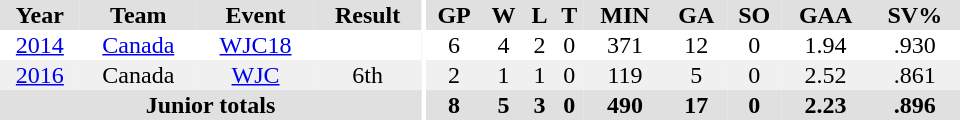<table border="0" cellpadding="1" cellspacing="0" ID="Table3" style="text-align:center; width:40em">
<tr ALIGN="center" bgcolor="#e0e0e0">
<th>Year</th>
<th>Team</th>
<th>Event</th>
<th>Result</th>
<th rowspan="99" bgcolor="#ffffff"></th>
<th>GP</th>
<th>W</th>
<th>L</th>
<th>T</th>
<th>MIN</th>
<th>GA</th>
<th>SO</th>
<th>GAA</th>
<th>SV%</th>
</tr>
<tr ALIGN="center">
<td><a href='#'>2014</a></td>
<td><a href='#'>Canada</a></td>
<td><a href='#'>WJC18</a></td>
<td></td>
<td>6</td>
<td>4</td>
<td>2</td>
<td>0</td>
<td>371</td>
<td>12</td>
<td>0</td>
<td>1.94</td>
<td>.930</td>
</tr>
<tr bgcolor="f0f0f0" ALIGN="center">
<td><a href='#'>2016</a></td>
<td>Canada</td>
<td><a href='#'>WJC</a></td>
<td>6th</td>
<td>2</td>
<td>1</td>
<td>1</td>
<td>0</td>
<td>119</td>
<td>5</td>
<td>0</td>
<td>2.52</td>
<td>.861</td>
</tr>
<tr bgcolor="#e0e0e0" ALIGN="center">
<th colspan=4>Junior totals</th>
<th>8</th>
<th>5</th>
<th>3</th>
<th>0</th>
<th>490</th>
<th>17</th>
<th>0</th>
<th>2.23</th>
<th>.896</th>
</tr>
</table>
